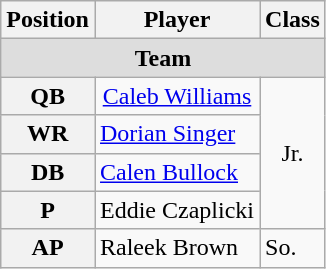<table class="wikitable">
<tr>
<th>Position</th>
<th>Player</th>
<th>Class</th>
</tr>
<tr>
<td colspan="3" style="text-align:center; background:#ddd;"><strong>Team</strong></td>
</tr>
<tr style="text-align:center;">
<th rowspan="1">QB</th>
<td><a href='#'>Caleb Williams</a></td>
<td rowspan="4">Jr.</td>
</tr>
<tr>
<th rowspan="1">WR</th>
<td><a href='#'>Dorian Singer</a></td>
</tr>
<tr>
<th>DB</th>
<td><a href='#'>Calen Bullock</a></td>
</tr>
<tr>
<th>P</th>
<td>Eddie Czaplicki</td>
</tr>
<tr>
<th>AP</th>
<td>Raleek Brown</td>
<td>So.</td>
</tr>
</table>
